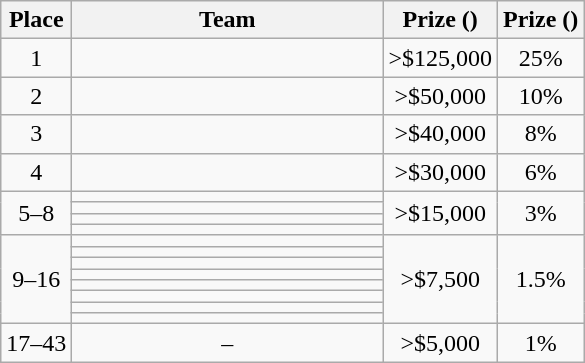<table class="wikitable" style="text-align: center; white-space:nowrap">
<tr>
<th>Place</th>
<th width="200px">Team</th>
<th>Prize ()</th>
<th>Prize ()</th>
</tr>
<tr>
<td>1</td>
<td style="text-align:left"></td>
<td>>$125,000</td>
<td>25%</td>
</tr>
<tr>
<td>2</td>
<td style="text-align:left"></td>
<td>>$50,000</td>
<td>10%</td>
</tr>
<tr>
<td>3</td>
<td style="text-align:left"></td>
<td>>$40,000</td>
<td>8%</td>
</tr>
<tr>
<td>4</td>
<td style="text-align:left"></td>
<td>>$30,000</td>
<td>6%</td>
</tr>
<tr>
<td rowspan="4">5–8</td>
<td style="text-align:left"></td>
<td rowspan="4">>$15,000</td>
<td rowspan="4">3%</td>
</tr>
<tr>
<td style="text-align:left"></td>
</tr>
<tr>
<td style="text-align:left"></td>
</tr>
<tr>
<td style="text-align:left"></td>
</tr>
<tr>
<td rowspan="8">9–16</td>
<td style="text-align:left"></td>
<td rowspan="8">>$7,500</td>
<td rowspan="8">1.5%</td>
</tr>
<tr>
<td style="text-align:left"></td>
</tr>
<tr>
<td style="text-align:left"></td>
</tr>
<tr>
<td style="text-align:left"></td>
</tr>
<tr>
<td style="text-align:left"></td>
</tr>
<tr>
<td style="text-align:left"></td>
</tr>
<tr>
<td style="text-align:left"></td>
</tr>
<tr>
<td style="text-align:left"></td>
</tr>
<tr>
<td>17–43</td>
<td>–</td>
<td>>$5,000</td>
<td>1%</td>
</tr>
</table>
